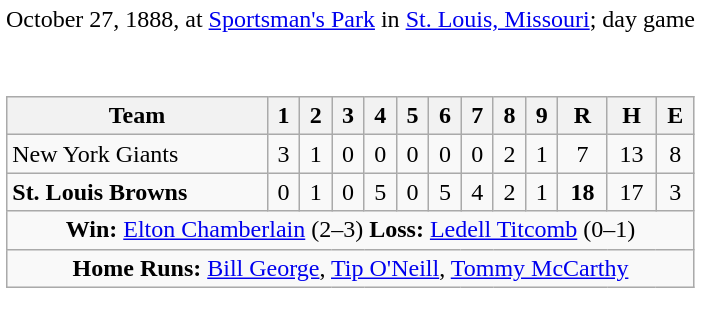<table cellpadding="4" cellspacing="0" style="margin: 1em 1em 1em 0; background: #FFF;">
<tr>
<td align=left>October 27, 1888, at <a href='#'>Sportsman's Park</a> in <a href='#'>St. Louis, Missouri</a>; day game</td>
</tr>
<tr>
<td colspan=2><br><table class="wikitable"  style="width:100%; background:#f2f2f2;">
<tr>
<th align=left>Team</th>
<th>1</th>
<th>2</th>
<th>3</th>
<th>4</th>
<th>5</th>
<th>6</th>
<th>7</th>
<th>8</th>
<th>9</th>
<th>R</th>
<th>H</th>
<th>E</th>
</tr>
<tr style="text-align:center; background:#f9f9f9;">
<td align=left>New York Giants</td>
<td>3</td>
<td>1</td>
<td>0</td>
<td>0</td>
<td>0</td>
<td>0</td>
<td>0</td>
<td>2</td>
<td>1</td>
<td>7</td>
<td>13</td>
<td>8</td>
</tr>
<tr style="text-align:center; background:#f9f9f9;">
<td align=left><strong>St. Louis Browns</strong></td>
<td>0</td>
<td>1</td>
<td>0</td>
<td>5</td>
<td>0</td>
<td>5</td>
<td>4</td>
<td>2</td>
<td>1</td>
<td><strong>18</strong></td>
<td>17</td>
<td>3</td>
</tr>
<tr style="text-align:center; background:#f9f9f9;">
<td colspan=13><strong>Win:</strong> <a href='#'>Elton Chamberlain</a> (2–3) <strong>Loss:</strong> <a href='#'>Ledell Titcomb</a> (0–1)</td>
</tr>
<tr style="text-align:center; background:#f9f9f9;">
<td colspan=13><strong>Home Runs:</strong> <a href='#'>Bill George</a>, <a href='#'>Tip O'Neill</a>, <a href='#'>Tommy McCarthy</a></td>
</tr>
</table>
</td>
</tr>
</table>
